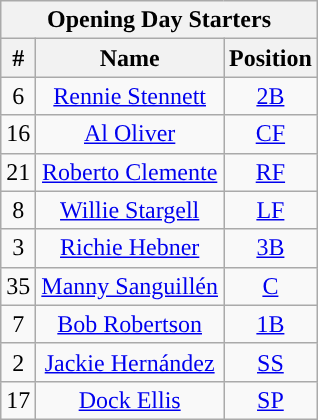<table class="wikitable" style="text-align:center">
<tr>
<th colspan="3">Opening Day Starters</th>
</tr>
<tr>
<th>#</th>
<th>Name</th>
<th>Position</th>
</tr>
<tr>
<td>6</td>
<td><a href='#'>Rennie Stennett</a></td>
<td><a href='#'>2B</a></td>
</tr>
<tr>
<td>16</td>
<td><a href='#'>Al Oliver</a></td>
<td><a href='#'>CF</a></td>
</tr>
<tr>
<td>21</td>
<td><a href='#'>Roberto Clemente</a></td>
<td><a href='#'>RF</a></td>
</tr>
<tr>
<td>8</td>
<td><a href='#'>Willie Stargell</a></td>
<td><a href='#'>LF</a></td>
</tr>
<tr>
<td>3</td>
<td><a href='#'>Richie Hebner</a></td>
<td><a href='#'>3B</a></td>
</tr>
<tr>
<td>35</td>
<td><a href='#'>Manny Sanguillén</a></td>
<td><a href='#'>C</a></td>
</tr>
<tr>
<td>7</td>
<td><a href='#'>Bob Robertson</a></td>
<td><a href='#'>1B</a></td>
</tr>
<tr>
<td>2</td>
<td><a href='#'>Jackie Hernández</a></td>
<td><a href='#'>SS</a></td>
</tr>
<tr>
<td>17</td>
<td><a href='#'>Dock Ellis</a></td>
<td><a href='#'>SP</a></td>
</tr>
</table>
